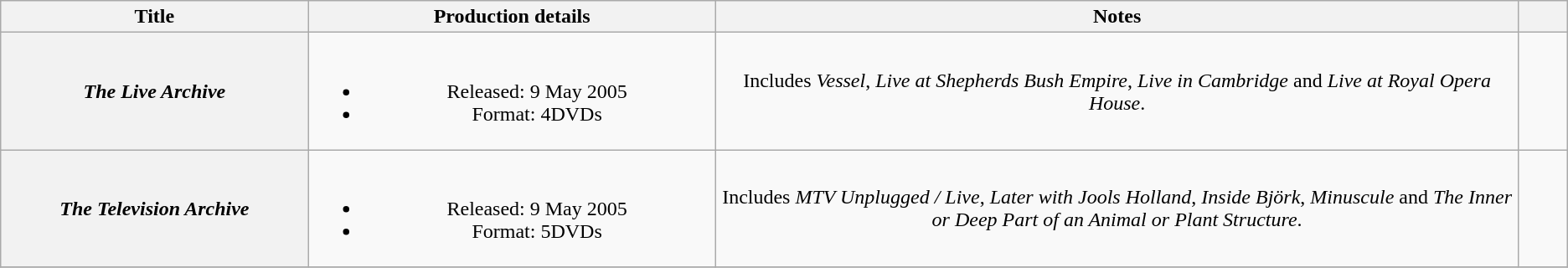<table class="wikitable sortable plainrowheaders" style="text-align:center;">
<tr>
<th scope="col" style="width:15em;">Title</th>
<th scope="col" style="width:20em;" class="unsortable">Production details</th>
<th scope="col" style="width:40em;" class="unsortable">Notes</th>
<th scope="col" style="width:2em;" class="unsortable"></th>
</tr>
<tr>
<th scope="row"><em>The Live Archive</em></th>
<td><br><ul><li>Released: 9 May 2005</li><li>Format: 4DVDs</li></ul></td>
<td>Includes <em>Vessel</em>, <em>Live at Shepherds Bush Empire</em>, <em>Live in Cambridge</em> and <em>Live at Royal Opera House</em>.</td>
<td></td>
</tr>
<tr>
<th scope="row"><em>The Television Archive</em></th>
<td><br><ul><li>Released: 9 May 2005</li><li>Format: 5DVDs</li></ul></td>
<td>Includes <em>MTV Unplugged / Live</em>, <em>Later with Jools Holland</em>, <em>Inside Björk</em>, <em>Minuscule</em> and <em>The Inner or Deep Part of an Animal or Plant Structure</em>.</td>
<td></td>
</tr>
<tr>
</tr>
</table>
